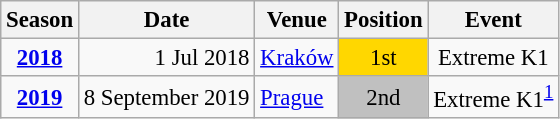<table class="wikitable" style="text-align:center; font-size:95%;">
<tr>
<th>Season</th>
<th>Date</th>
<th>Venue</th>
<th>Position</th>
<th>Event</th>
</tr>
<tr>
<td><strong><a href='#'>2018</a></strong></td>
<td align=right>1 Jul 2018</td>
<td align=left><a href='#'>Kraków</a></td>
<td bgcolor=gold>1st</td>
<td>Extreme K1</td>
</tr>
<tr>
<td><strong><a href='#'>2019</a></strong></td>
<td align=right>8 September 2019</td>
<td align=left><a href='#'>Prague</a></td>
<td bgcolor=silver>2nd</td>
<td>Extreme K1<sup><a href='#'>1</a></sup></td>
</tr>
</table>
